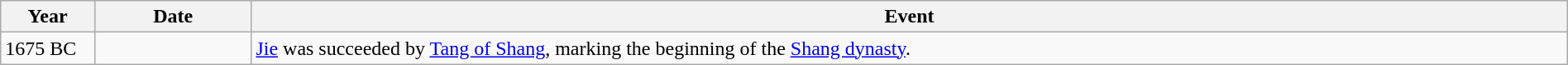<table class="wikitable" width="100%">
<tr>
<th style="width:6%">Year</th>
<th style="width:10%">Date</th>
<th>Event</th>
</tr>
<tr>
<td>1675 BC</td>
<td></td>
<td><a href='#'>Jie</a> was succeeded by <a href='#'>Tang of Shang</a>, marking the beginning of the <a href='#'>Shang dynasty</a>.</td>
</tr>
</table>
